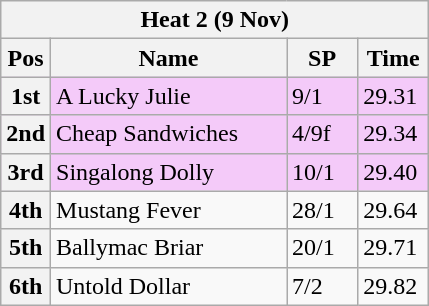<table class="wikitable">
<tr>
<th colspan="6">Heat 2 (9 Nov)</th>
</tr>
<tr>
<th width=20>Pos</th>
<th width=150>Name</th>
<th width=40>SP</th>
<th width=40>Time</th>
</tr>
<tr style="background: #f4caf9;">
<th>1st</th>
<td>A Lucky Julie</td>
<td>9/1</td>
<td>29.31</td>
</tr>
<tr style="background: #f4caf9;">
<th>2nd</th>
<td>Cheap Sandwiches</td>
<td>4/9f</td>
<td>29.34</td>
</tr>
<tr style="background: #f4caf9;">
<th>3rd</th>
<td>Singalong Dolly</td>
<td>10/1</td>
<td>29.40</td>
</tr>
<tr>
<th>4th</th>
<td>Mustang Fever</td>
<td>28/1</td>
<td>29.64</td>
</tr>
<tr>
<th>5th</th>
<td>Ballymac Briar</td>
<td>20/1</td>
<td>29.71</td>
</tr>
<tr>
<th>6th</th>
<td>Untold Dollar</td>
<td>7/2</td>
<td>29.82</td>
</tr>
</table>
